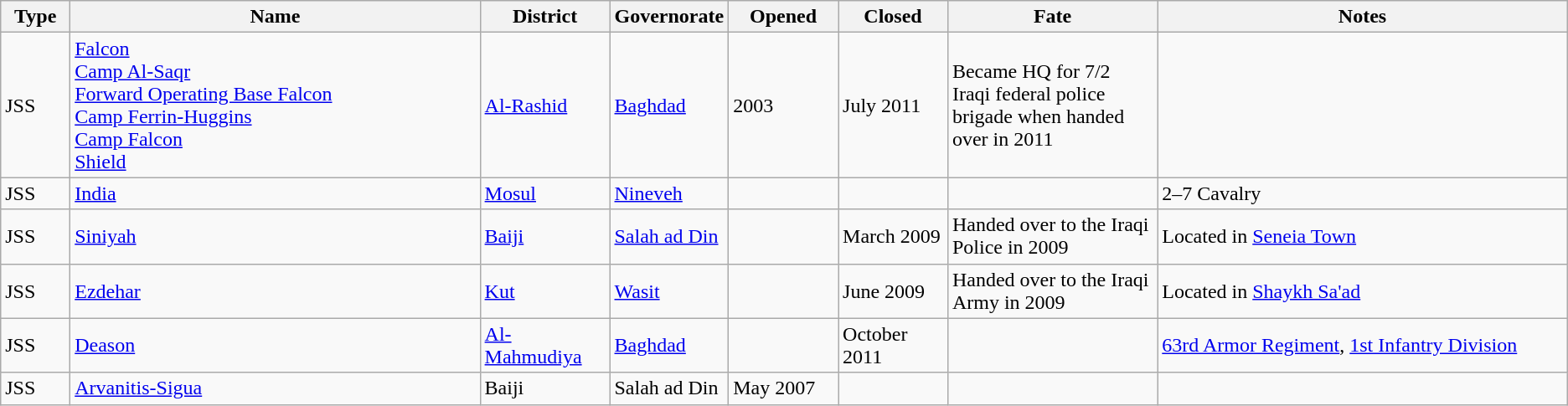<table class="wikitable sortable">
<tr>
<th style="width:3em">Type</th>
<th style="width:20em">Name</th>
<th style="width:6em">District</th>
<th style="width:5em">Governorate</th>
<th style="width:5em">Opened</th>
<th style="width:5em">Closed</th>
<th style="width:10em">Fate</th>
<th style="width:20em">Notes</th>
</tr>
<tr>
<td>JSS</td>
<td><a href='#'>Falcon</a><br><a href='#'>Camp Al-Saqr</a><br><a href='#'>Forward Operating Base Falcon</a><br><a href='#'>Camp Ferrin-Huggins</a><br><a href='#'>Camp Falcon</a>  <br><a href='#'>Shield</a></td>
<td><a href='#'>Al-Rashid</a></td>
<td><a href='#'>Baghdad</a></td>
<td>2003</td>
<td>July 2011</td>
<td>Became HQ for 7/2 Iraqi federal police brigade when handed over in 2011</td>
<td></td>
</tr>
<tr>
<td>JSS</td>
<td><a href='#'>India</a></td>
<td><a href='#'>Mosul</a></td>
<td><a href='#'>Nineveh</a></td>
<td></td>
<td></td>
<td></td>
<td>2–7 Cavalry</td>
</tr>
<tr>
<td>JSS</td>
<td><a href='#'>Siniyah</a></td>
<td><a href='#'>Baiji</a></td>
<td><a href='#'>Salah ad Din</a></td>
<td></td>
<td>March 2009</td>
<td>Handed over to the Iraqi Police in 2009</td>
<td>Located in <a href='#'>Seneia Town</a></td>
</tr>
<tr>
<td>JSS</td>
<td><a href='#'>Ezdehar</a></td>
<td><a href='#'>Kut</a></td>
<td><a href='#'>Wasit</a></td>
<td></td>
<td>June 2009</td>
<td>Handed over to the Iraqi Army in 2009</td>
<td>Located in <a href='#'>Shaykh Sa'ad</a></td>
</tr>
<tr>
<td>JSS</td>
<td><a href='#'>Deason</a></td>
<td><a href='#'>Al-Mahmudiya</a></td>
<td><a href='#'>Baghdad</a></td>
<td></td>
<td>October 2011</td>
<td></td>
<td><a href='#'>63rd Armor Regiment</a>, <a href='#'>1st Infantry Division</a></td>
</tr>
<tr>
<td>JSS</td>
<td><a href='#'>Arvanitis-Sigua</a></td>
<td>Baiji</td>
<td>Salah ad Din</td>
<td>May 2007</td>
<td></td>
<td></td>
<td></td>
</tr>
</table>
